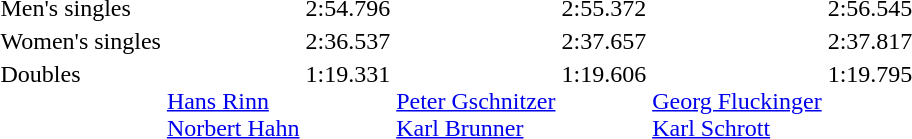<table>
<tr>
<td>Men's singles <br></td>
<td></td>
<td>2:54.796</td>
<td></td>
<td>2:55.372</td>
<td></td>
<td>2:56.545</td>
</tr>
<tr>
<td>Women's singles <br></td>
<td></td>
<td>2:36.537</td>
<td></td>
<td>2:37.657</td>
<td></td>
<td>2:37.817</td>
</tr>
<tr valign="top">
<td>Doubles <br></td>
<td><br> <a href='#'>Hans Rinn</a> <br> <a href='#'>Norbert Hahn</a></td>
<td>1:19.331</td>
<td><br> <a href='#'>Peter Gschnitzer</a> <br> <a href='#'>Karl Brunner</a></td>
<td>1:19.606</td>
<td><br> <a href='#'>Georg Fluckinger</a> <br> <a href='#'>Karl Schrott</a></td>
<td>1:19.795</td>
</tr>
</table>
